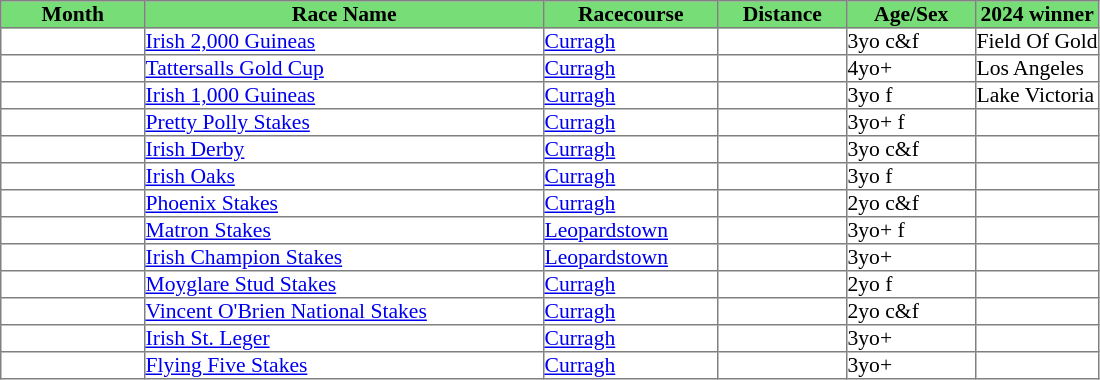<table class = "sortable" | border="1" cellpadding="0" style="border-collapse: collapse; font-size:90%">
<tr bgcolor="#77dd77" align="center">
<th>Month</th>
<th>Race Name</th>
<th>Racecourse</th>
<th>Distance</th>
<th>Age/Sex</th>
<th>2024 winner</th>
</tr>
<tr>
<td width="95"></td>
<td width="265"><a href='#'>Irish 2,000 Guineas</a></td>
<td width="115"><a href='#'>Curragh</a></td>
<td width="85"></td>
<td width="85">3yo c&f</td>
<td>Field Of Gold</td>
</tr>
<tr>
<td></td>
<td><a href='#'>Tattersalls Gold Cup</a></td>
<td><a href='#'>Curragh</a></td>
<td></td>
<td>4yo+</td>
<td>Los Angeles</td>
</tr>
<tr>
<td></td>
<td><a href='#'>Irish 1,000 Guineas</a></td>
<td><a href='#'>Curragh</a></td>
<td></td>
<td>3yo f</td>
<td>Lake Victoria</td>
</tr>
<tr>
<td></td>
<td><a href='#'>Pretty Polly Stakes</a></td>
<td><a href='#'>Curragh</a></td>
<td></td>
<td>3yo+ f</td>
<td></td>
</tr>
<tr>
<td></td>
<td><a href='#'>Irish Derby</a></td>
<td><a href='#'>Curragh</a></td>
<td></td>
<td>3yo c&f</td>
<td></td>
</tr>
<tr>
<td></td>
<td><a href='#'>Irish Oaks</a></td>
<td><a href='#'>Curragh</a></td>
<td></td>
<td>3yo f</td>
<td></td>
</tr>
<tr>
<td></td>
<td><a href='#'>Phoenix Stakes</a></td>
<td><a href='#'>Curragh</a></td>
<td></td>
<td>2yo c&f</td>
<td></td>
</tr>
<tr>
<td></td>
<td><a href='#'>Matron Stakes</a></td>
<td><a href='#'>Leopardstown</a></td>
<td></td>
<td>3yo+ f</td>
<td></td>
</tr>
<tr>
<td></td>
<td><a href='#'>Irish Champion Stakes</a></td>
<td><a href='#'>Leopardstown</a></td>
<td></td>
<td>3yo+</td>
<td></td>
</tr>
<tr>
<td></td>
<td><a href='#'>Moyglare Stud Stakes</a></td>
<td><a href='#'>Curragh</a></td>
<td></td>
<td>2yo f</td>
<td></td>
</tr>
<tr>
<td></td>
<td><a href='#'>Vincent O'Brien National Stakes</a></td>
<td><a href='#'>Curragh</a></td>
<td></td>
<td>2yo c&f</td>
<td></td>
</tr>
<tr>
<td></td>
<td><a href='#'>Irish St. Leger</a></td>
<td><a href='#'>Curragh</a></td>
<td></td>
<td>3yo+</td>
<td></td>
</tr>
<tr>
<td></td>
<td><a href='#'>Flying Five Stakes</a></td>
<td><a href='#'>Curragh</a></td>
<td></td>
<td>3yo+</td>
<td></td>
</tr>
</table>
